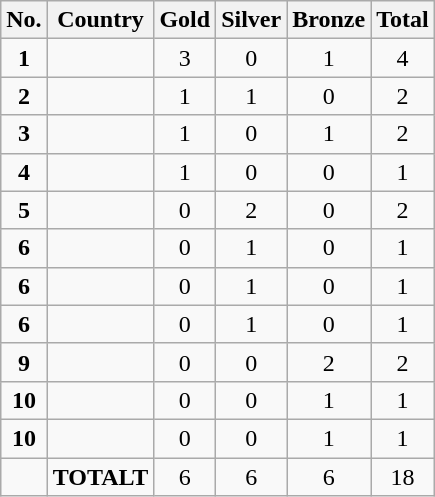<table class="wikitable sortable" style="text-align: center;">
<tr>
<th>No.</th>
<th>Country</th>
<th>Gold</th>
<th>Silver</th>
<th>Bronze</th>
<th>Total</th>
</tr>
<tr>
<td><strong>1</strong></td>
<td align=left></td>
<td>3</td>
<td>0</td>
<td>1</td>
<td>4</td>
</tr>
<tr>
<td><strong>2</strong></td>
<td align=left></td>
<td>1</td>
<td>1</td>
<td>0</td>
<td>2</td>
</tr>
<tr>
<td><strong>3</strong></td>
<td align=left></td>
<td>1</td>
<td>0</td>
<td>1</td>
<td>2</td>
</tr>
<tr>
<td><strong>4</strong></td>
<td align=left></td>
<td>1</td>
<td>0</td>
<td>0</td>
<td>1</td>
</tr>
<tr>
<td><strong>5</strong></td>
<td align=left></td>
<td>0</td>
<td>2</td>
<td>0</td>
<td>2</td>
</tr>
<tr>
<td><strong>6</strong></td>
<td align=left></td>
<td>0</td>
<td>1</td>
<td>0</td>
<td>1</td>
</tr>
<tr>
<td><strong>6</strong></td>
<td align=left></td>
<td>0</td>
<td>1</td>
<td>0</td>
<td>1</td>
</tr>
<tr>
<td><strong>6</strong></td>
<td align=left></td>
<td>0</td>
<td>1</td>
<td>0</td>
<td>1</td>
</tr>
<tr>
<td><strong>9</strong></td>
<td align=left></td>
<td>0</td>
<td>0</td>
<td>2</td>
<td>2</td>
</tr>
<tr>
<td><strong>10</strong></td>
<td align=left></td>
<td>0</td>
<td>0</td>
<td>1</td>
<td>1</td>
</tr>
<tr>
<td><strong>10</strong></td>
<td align=left></td>
<td>0</td>
<td>0</td>
<td>1</td>
<td>1</td>
</tr>
<tr>
<td></td>
<td><strong>TOTALT</strong></td>
<td>6</td>
<td>6</td>
<td>6</td>
<td>18</td>
</tr>
</table>
